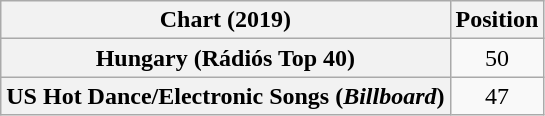<table class="wikitable sortable plainrowheaders" style="text-align:center">
<tr>
<th scope="col">Chart (2019)</th>
<th scope="col">Position</th>
</tr>
<tr>
<th scope="row">Hungary (Rádiós Top 40)</th>
<td>50</td>
</tr>
<tr>
<th scope="row">US Hot Dance/Electronic Songs (<em>Billboard</em>)</th>
<td>47</td>
</tr>
</table>
